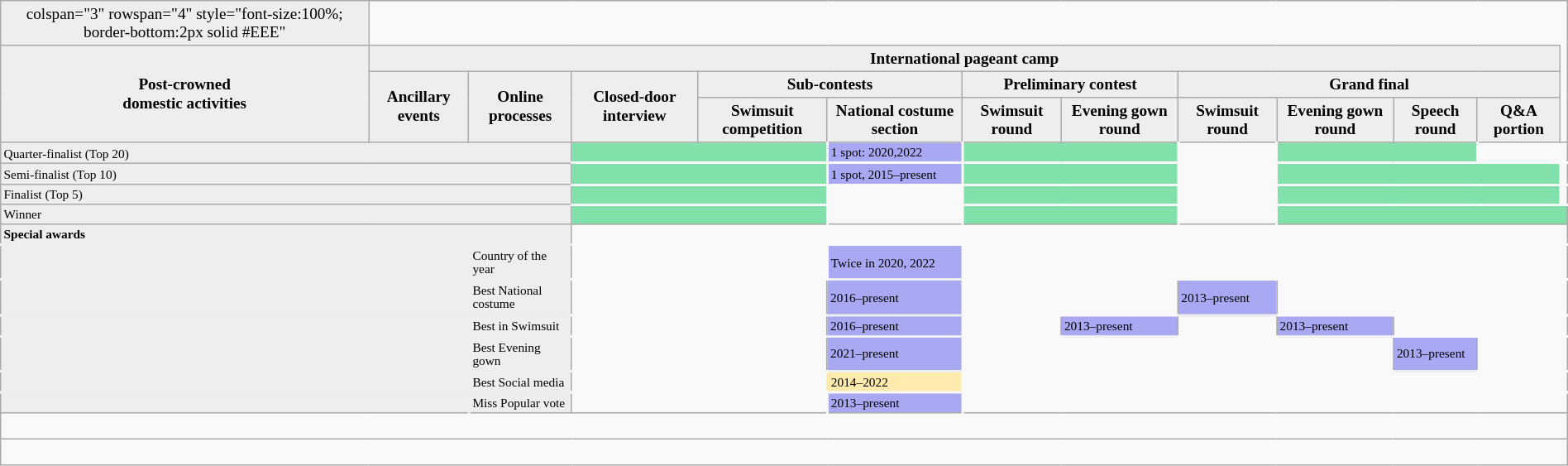<table class="wikitable" width="100%" style="font-size:80%; text-align:center">
<tr style="background-color:#EEE">
<td>colspan="3" rowspan="4" style="font-size:100%; border-bottom:2px solid #EEE" </td>
</tr>
<tr style="background-color:#EEE">
<td rowspan="3"><strong>Post-crowned<br>domestic activities</strong></td>
<td colspan=11><strong>International pageant camp</strong></td>
</tr>
<tr style="background-color:#EEE">
<td rowspan="2"><strong>Ancillary events</strong></td>
<td rowspan="2"><strong>Online processes</strong></td>
<td rowspan="2"><strong>Closed-door interview</strong></td>
<td colspan="2"><strong>Sub-contests</strong></td>
<td colspan="2"><strong>Preliminary contest</strong></td>
<td colspan="4"><strong>Grand final</strong></td>
</tr>
<tr style="background-color:#EEE">
<td><strong>Swimsuit competition</strong></td>
<td><strong>National costume section</strong></td>
<td><strong>Swimsuit round</strong></td>
<td><strong>Evening gown round</strong></td>
<td><strong>Swimsuit round</strong></td>
<td><strong>Evening gown round</strong></td>
<td><strong>Speech round</strong></td>
<td><strong>Q&A portion</strong></td>
</tr>
<tr style="font-size:80%">
<td colspan="3" align="left" style="background-color:#EEE">Quarter-finalist (Top 20)</td>
<td colspan="2" style="background-color:#82E0AA;text-align:left; border-bottom:2px solid #F9F9F9; border-right:2px solid #F9F9F9"></td>
<td style="background-color:#A9A9F3;text-align:left; border-bottom:2px solid #F9F9F9">1 spot: 2020,2022</td>
<td colspan="2" style="background-color:#82E0AA;text-align:left; border-bottom:2px solid #F9F9F9; border-right:2px solid #F9F9F9; border-left:2px solid #F9F9F9"></td>
<td style="border-bottom:2px solid #F9F9F9"></td>
<td colspan="2" style="background-color:#82E0AA;text-align:left; border-bottom:2px solid #F9F9F9; border-right:2px solid #F9F9F9; border-left:2px solid #F9F9F9"></td>
<td colspan="4" style="border-bottom:2px solid #F9F9F9"></td>
</tr>
<tr style="font-size:80%">
<td colspan="3" align="left" style="background-color:#EEE">Semi-finalist (Top 10)</td>
<td colspan="2" style="background-color:#82E0AA;text-align:left; border-bottom:2px solid #F9F9F9; border-right:2px solid #F9F9F9"></td>
<td style="background-color:#A9A9F3;text-align:left; border-bottom:2px solid #F9F9F9">1 spot, 2015–present</td>
<td colspan="2" style="background-color:#82E0AA;text-align:left; border-bottom:2px solid #F9F9F9; border-right:2px solid #F9F9F9; border-left:2px solid #F9F9F9"></td>
<td style="border-bottom:2px solid #F9F9F9"></td>
<td colspan="3" style="background-color:#82E0AA;text-align:left; border-bottom:2px solid #F9F9F9; border-right:2px solid #F9F9F9; border-left:2px solid #F9F9F9"></td>
<td colspan="3" style="border-bottom:2px solid #F9F9F9"></td>
</tr>
<tr style="font-size:80%">
<td colspan="3" align="left" style="background-color:#EEE">Finalist (Top 5)</td>
<td colspan="2" style="background-color:#82E0AA;text-align:left; border-bottom:2px solid #F9F9F9; border-right:2px solid #F9F9F9"></td>
<td style="border-bottom:2px solid #F9F9F9"></td>
<td colspan="2" style="background-color:#82E0AA;text-align:left; border-bottom:2px solid #F9F9F9; border-right:2px solid #F9F9F9; border-left:2px solid #F9F9F9"></td>
<td style="border-bottom:2px solid #F9F9F9"></td>
<td colspan="5" style="background-color:#82E0AA;text-align:left; border-bottom:2px solid #F9F9F9; border-right:2px solid #F9F9F9; border-left:2px solid #F9F9F9"></td>
<td style="border-bottom:2px solid #F9F9F9"></td>
</tr>
<tr style="font-size:80%">
<td colspan="3" align="left" style="background-color:#EEE">Winner</td>
<td colspan="2" style="background-color:#82E0AA;text-align:left; border-right:2px solid #F9F9F9"></td>
<td></td>
<td colspan="2" style="background-color:#82E0AA;text-align:left; border-right:2px solid #F9F9F9; border-left:2px solid #F9F9F9" "></td>
<td style="border-right:2px solid #F9F9F9"></td>
<td colspan="7" style="background-color:#82E0AA;text-align:left; border-left:2px solid #F9F9F9"></td>
</tr>
<tr>
<td colspan="3" align="left" style="border-bottom:2px solid #EEE; font-size:80%; background-color:#EEE"><strong>Special awards</strong></td>
<td colspan="12" style="border-bottom:2px solid #F9F9F9"></td>
</tr>
<tr style="border-bottom:2px solid #EEE">
<td colspan="2" style="border-right:2px solid #EEE; background-color:#EEE"></td>
<td align="left" style="font-size:80%; background-color:#EEE">Country of the year</td>
<td colspan="2" style="border-bottom:2px solid #F9F9F9"></td>
<td style="background-color:#A9A9F3;text-align:left;font-size:80%; border-right:2px solid #F9F9F9; border-left:2px solid #F9F9F9">Twice in 2020, 2022</td>
<td colspan="9" style="border-bottom:2px solid #F9F9F9"></td>
</tr>
<tr style="border-bottom:2px solid #EEE">
<td colspan="2" style="border-right:2px solid #EEE; background-color:#EEE"></td>
<td align="left" style="font-size:80%; background-color:#EEE">Best National costume</td>
<td colspan="2" style="border-bottom:2px solid #F9F9F9"></td>
<td style="background-color:#A9A9F3;text-align:left;font-size:80%; border-right:2px solid #F9F9F9">2016–present</td>
<td colspan="2" style="border-bottom:2px solid #F9F9F9"></td>
<td style="background-color:#A9A9F3;text-align:left;font-size:80%">2013–present</td>
<td colspan="7" style="border-bottom:2px solid #F9F9F9"></td>
</tr>
<tr style="border-bottom:2px solid #EEE">
<td colspan="2" style=" background-color:#EEE; border-right:2px solid #EEE"></td>
<td align="left" style="font-size:80%; background-color:#EEE">Best in Swimsuit</td>
<td colspan="2" style="border-bottom:2px solid #F9F9F9"></td>
<td style="background-color:#A9A9F3;text-align:left;font-size:80%; border-right:2px solid #F9F9F9">2016–present</td>
<td style="border-bottom:2px solid #F9F9F9"></td>
<td style="background-color:#A9A9F3;text-align:left;font-size:80%">2013–present</td>
<td style="border-bottom:2px solid #F9F9F9"></td>
<td style="background-color:#A9A9F3;text-align:left;font-size:80%">2013–present</td>
<td colspan="5" style="border-bottom:2px solid #F9F9F9"></td>
</tr>
<tr style="border-bottom:2px solid #EEE">
<td colspan="2" style="border-right:2px solid #EEE; background-color:#EEE"></td>
<td align="left" style="font-size:80%; background-color:#EEE">Best Evening gown</td>
<td colspan="2" style="border-bottom:2px solid #F9F9F9"></td>
<td style="background-color:#A9A9F3;text-align:left;font-size:80%; border-right:2px solid #F9F9F9">2021–present</td>
<td colspan="4" style="border-bottom:2px solid #F9F9F9"></td>
<td style="background-color:#A9A9F3;text-align:left;font-size:80%">2013–present</td>
<td colspan="4" style="border-bottom:2px solid #F9F9F9"></td>
</tr>
<tr style="border-bottom:2px solid #EEE">
<td colspan="2" style="border-right:2px solid #EEE; background-color:#EEE"></td>
<td align="left" style="font-size:80%; background-color:#EEE">Best Social media</td>
<td colspan="2" style="border-bottom:2px solid #F9F9F9"></td>
<td style="background-color:#FFEBAD;text-align:left;font-size:80%; border-right:2px solid #FFEBAD; border-left:2px solid #FFEBAD; border-bottom:2px solid #FFEBAD; border-right:2px solid #F9F9F9; border-bottom:2px solid #F9F9F9">2014–2022</td>
<td colspan="9" style="border-bottom:2px solid #F9F9F9"></td>
</tr>
<tr>
<td colspan="2" style="border-right:2px solid #EEE; background-color:#EEE"></td>
<td align="left" style="font-size:80%; background-color:#EEE">Miss Popular vote</td>
<td colspan="2" style="border-right:2px solid #F9F9F9"></td>
<td style="background-color:#A9A9F3;text-align:left;font-size:80%; border-left:2px solid #A9A9F3; border-right:2px solid #F9F9F9">2013–present</td>
<td colspan="9"></td>
</tr>
<tr>
<td colspan="99" style="text-align:left;font-size:100%;"><br>


</td>
</tr>
<tr>
<td colspan="99" style="text-align:left;font-size:100%;"><br></td>
</tr>
</table>
